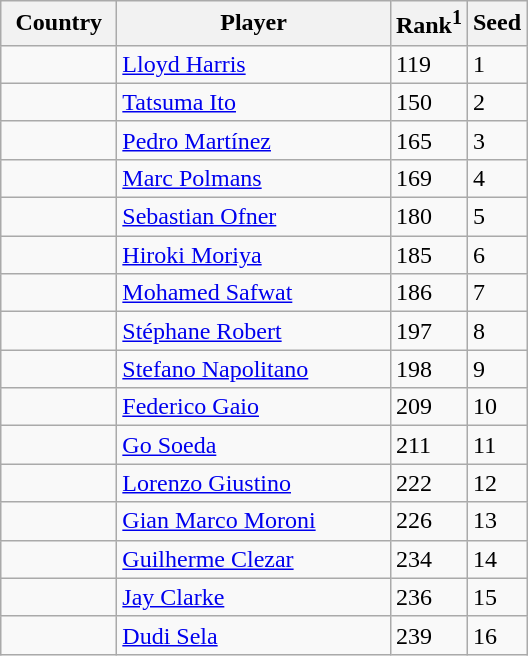<table class="sortable wikitable">
<tr>
<th width="70">Country</th>
<th width="175">Player</th>
<th>Rank<sup>1</sup></th>
<th>Seed</th>
</tr>
<tr>
<td></td>
<td><a href='#'>Lloyd Harris</a></td>
<td>119</td>
<td>1</td>
</tr>
<tr>
<td></td>
<td><a href='#'>Tatsuma Ito</a></td>
<td>150</td>
<td>2</td>
</tr>
<tr>
<td></td>
<td><a href='#'>Pedro Martínez</a></td>
<td>165</td>
<td>3</td>
</tr>
<tr>
<td></td>
<td><a href='#'>Marc Polmans</a></td>
<td>169</td>
<td>4</td>
</tr>
<tr>
<td></td>
<td><a href='#'>Sebastian Ofner</a></td>
<td>180</td>
<td>5</td>
</tr>
<tr>
<td></td>
<td><a href='#'>Hiroki Moriya</a></td>
<td>185</td>
<td>6</td>
</tr>
<tr>
<td></td>
<td><a href='#'>Mohamed Safwat</a></td>
<td>186</td>
<td>7</td>
</tr>
<tr>
<td></td>
<td><a href='#'>Stéphane Robert</a></td>
<td>197</td>
<td>8</td>
</tr>
<tr>
<td></td>
<td><a href='#'>Stefano Napolitano</a></td>
<td>198</td>
<td>9</td>
</tr>
<tr>
<td></td>
<td><a href='#'>Federico Gaio</a></td>
<td>209</td>
<td>10</td>
</tr>
<tr>
<td></td>
<td><a href='#'>Go Soeda</a></td>
<td>211</td>
<td>11</td>
</tr>
<tr>
<td></td>
<td><a href='#'>Lorenzo Giustino</a></td>
<td>222</td>
<td>12</td>
</tr>
<tr>
<td></td>
<td><a href='#'>Gian Marco Moroni</a></td>
<td>226</td>
<td>13</td>
</tr>
<tr>
<td></td>
<td><a href='#'>Guilherme Clezar</a></td>
<td>234</td>
<td>14</td>
</tr>
<tr>
<td></td>
<td><a href='#'>Jay Clarke</a></td>
<td>236</td>
<td>15</td>
</tr>
<tr>
<td></td>
<td><a href='#'>Dudi Sela</a></td>
<td>239</td>
<td>16</td>
</tr>
</table>
